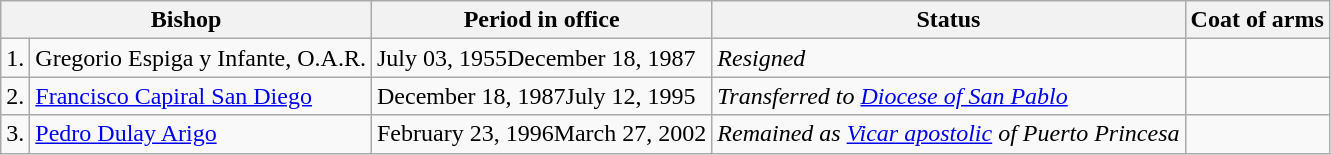<table class="wikitable">
<tr>
<th colspan="2">Bishop</th>
<th>Period in office</th>
<th>Status</th>
<th>Coat of arms</th>
</tr>
<tr>
<td>1.</td>
<td>Gregorio Espiga y Infante, O.A.R.</td>
<td>July 03, 1955December 18, 1987</td>
<td><em>Resigned</em></td>
<td></td>
</tr>
<tr>
<td>2.</td>
<td><a href='#'>Francisco Capiral San Diego</a></td>
<td>December 18, 1987July 12, 1995</td>
<td><em>Transferred to <a href='#'>Diocese of San Pablo</a></em></td>
<td></td>
</tr>
<tr>
<td>3.</td>
<td><a href='#'>Pedro Dulay Arigo</a></td>
<td>February 23, 1996March 27, 2002</td>
<td><em>Remained as <a href='#'>Vicar apostolic</a> of Puerto Princesa</em></td>
<td></td>
</tr>
</table>
